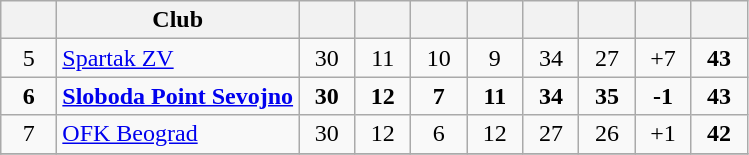<table class="wikitable" style="text-align:center">
<tr>
<th width=30></th>
<th>Club</th>
<th width=30></th>
<th width=30></th>
<th width=30></th>
<th width=30></th>
<th width=30></th>
<th width=30></th>
<th width=30></th>
<th width=30></th>
</tr>
<tr>
<td>5</td>
<td align=left><a href='#'>Spartak ZV</a></td>
<td>30</td>
<td>11</td>
<td>10</td>
<td>9</td>
<td>34</td>
<td>27</td>
<td>+7</td>
<td><strong>43</strong></td>
</tr>
<tr>
<td><strong>6</strong></td>
<td align=left><strong><a href='#'>Sloboda Point Sevojno</a></strong></td>
<td><strong>30</strong></td>
<td><strong>12</strong></td>
<td><strong>7</strong></td>
<td><strong>11</strong></td>
<td><strong>34</strong></td>
<td><strong>35</strong></td>
<td><strong>-1</strong></td>
<td><strong>43</strong></td>
</tr>
<tr>
<td>7</td>
<td align=left><a href='#'>OFK Beograd</a></td>
<td>30</td>
<td>12</td>
<td>6</td>
<td>12</td>
<td>27</td>
<td>26</td>
<td>+1</td>
<td><strong>42</strong></td>
</tr>
<tr>
</tr>
</table>
